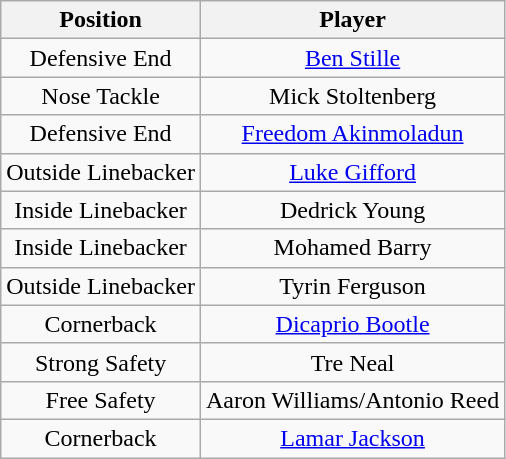<table class="wikitable" style="text-align: center;">
<tr>
<th>Position</th>
<th>Player</th>
</tr>
<tr>
<td>Defensive End</td>
<td><a href='#'>Ben Stille</a></td>
</tr>
<tr>
<td>Nose Tackle</td>
<td>Mick Stoltenberg</td>
</tr>
<tr>
<td>Defensive End</td>
<td><a href='#'>Freedom Akinmoladun</a></td>
</tr>
<tr>
<td>Outside Linebacker</td>
<td><a href='#'>Luke Gifford</a></td>
</tr>
<tr>
<td>Inside Linebacker</td>
<td>Dedrick Young</td>
</tr>
<tr>
<td>Inside Linebacker</td>
<td>Mohamed Barry</td>
</tr>
<tr>
<td>Outside Linebacker</td>
<td>Tyrin Ferguson</td>
</tr>
<tr>
<td>Cornerback</td>
<td><a href='#'>Dicaprio Bootle</a></td>
</tr>
<tr>
<td>Strong Safety</td>
<td>Tre Neal</td>
</tr>
<tr>
<td>Free Safety</td>
<td>Aaron Williams/Antonio Reed</td>
</tr>
<tr>
<td>Cornerback</td>
<td><a href='#'>Lamar Jackson</a></td>
</tr>
</table>
